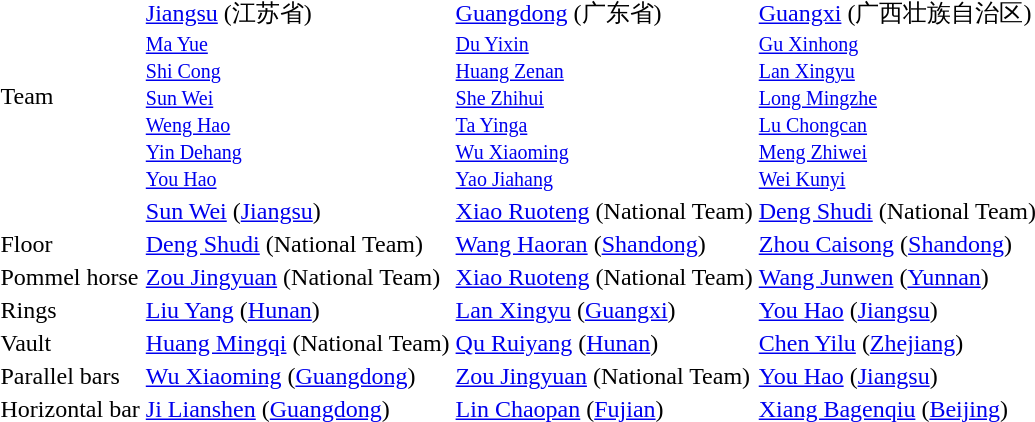<table>
<tr>
<td>Team</td>
<td><a href='#'>Jiangsu</a> (江苏省)<br><small><a href='#'>Ma Yue</a><br><a href='#'>Shi Cong</a><br><a href='#'>Sun Wei</a><br><a href='#'>Weng Hao</a><br><a href='#'>Yin Dehang</a><br><a href='#'>You Hao</a></small></td>
<td><a href='#'>Guangdong</a> (广东省)<br><small><a href='#'>Du Yixin</a><br><a href='#'>Huang Zenan</a><br><a href='#'>She Zhihui</a><br><a href='#'>Ta Yinga</a><br><a href='#'>Wu Xiaoming</a><br><a href='#'>Yao Jiahang</a></small></td>
<td><a href='#'>Guangxi</a> (广西壮族自治区)<br><small><a href='#'>Gu Xinhong</a><br><a href='#'>Lan Xingyu</a><br><a href='#'>Long Mingzhe</a><br><a href='#'>Lu Chongcan</a><br><a href='#'>Meng Zhiwei</a><br><a href='#'>Wei Kunyi</a></small></td>
</tr>
<tr>
<td></td>
<td><a href='#'>Sun Wei</a> (<a href='#'>Jiangsu</a>)</td>
<td><a href='#'>Xiao Ruoteng</a> (National Team)</td>
<td><a href='#'>Deng Shudi</a> (National Team)</td>
</tr>
<tr>
<td>Floor</td>
<td><a href='#'>Deng Shudi</a> (National Team)</td>
<td><a href='#'>Wang Haoran</a> (<a href='#'>Shandong</a>)</td>
<td><a href='#'>Zhou Caisong</a> (<a href='#'>Shandong</a>)</td>
</tr>
<tr>
<td>Pommel horse</td>
<td><a href='#'>Zou Jingyuan</a> (National Team)</td>
<td><a href='#'>Xiao Ruoteng</a> (National Team)</td>
<td><a href='#'>Wang Junwen</a> (<a href='#'>Yunnan</a>)</td>
</tr>
<tr>
<td>Rings</td>
<td><a href='#'>Liu Yang</a> (<a href='#'>Hunan</a>)</td>
<td><a href='#'>Lan Xingyu</a> (<a href='#'>Guangxi</a>)</td>
<td><a href='#'>You Hao</a> (<a href='#'>Jiangsu</a>)</td>
</tr>
<tr>
<td>Vault</td>
<td><a href='#'>Huang Mingqi</a> (National Team)</td>
<td><a href='#'>Qu Ruiyang</a> (<a href='#'>Hunan</a>)</td>
<td><a href='#'>Chen Yilu</a> (<a href='#'>Zhejiang</a>)</td>
</tr>
<tr>
<td>Parallel bars</td>
<td><a href='#'>Wu Xiaoming</a> (<a href='#'>Guangdong</a>)</td>
<td><a href='#'>Zou Jingyuan</a> (National Team)</td>
<td><a href='#'>You Hao</a> (<a href='#'>Jiangsu</a>)</td>
</tr>
<tr>
<td>Horizontal bar</td>
<td><a href='#'>Ji Lianshen</a> (<a href='#'>Guangdong</a>)</td>
<td><a href='#'>Lin Chaopan</a> (<a href='#'>Fujian</a>)</td>
<td><a href='#'>Xiang Bagenqiu</a> (<a href='#'>Beijing</a>)</td>
</tr>
</table>
